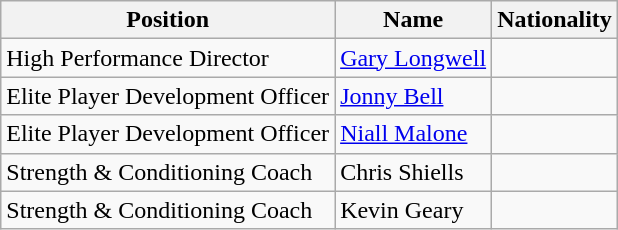<table class="wikitable">
<tr>
<th>Position</th>
<th>Name</th>
<th>Nationality</th>
</tr>
<tr>
<td>High Performance Director</td>
<td><a href='#'>Gary Longwell</a></td>
<td></td>
</tr>
<tr>
<td>Elite Player Development Officer</td>
<td><a href='#'>Jonny Bell</a></td>
<td></td>
</tr>
<tr>
<td>Elite Player Development Officer</td>
<td><a href='#'>Niall Malone</a></td>
<td></td>
</tr>
<tr>
<td>Strength & Conditioning Coach</td>
<td>Chris Shiells</td>
<td></td>
</tr>
<tr>
<td>Strength & Conditioning Coach</td>
<td>Kevin Geary</td>
<td></td>
</tr>
</table>
